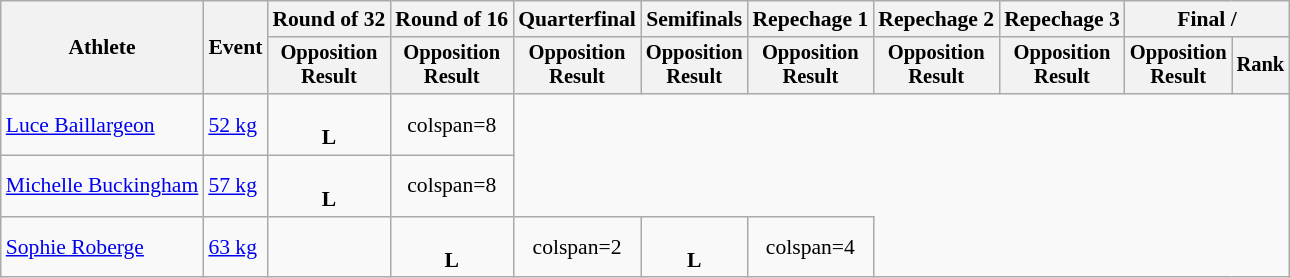<table class="wikitable" style="font-size:90%">
<tr>
<th rowspan=2>Athlete</th>
<th rowspan=2>Event</th>
<th>Round of 32</th>
<th>Round of 16</th>
<th>Quarterfinal</th>
<th>Semifinals</th>
<th>Repechage 1</th>
<th>Repechage 2</th>
<th>Repechage 3</th>
<th colspan=2>Final / </th>
</tr>
<tr style="font-size:95%">
<th>Opposition<br>Result</th>
<th>Opposition<br>Result</th>
<th>Opposition<br>Result</th>
<th>Opposition<br>Result</th>
<th>Opposition<br>Result</th>
<th>Opposition<br>Result</th>
<th>Opposition<br>Result</th>
<th>Opposition<br>Result</th>
<th>Rank</th>
</tr>
<tr align=center>
<td align=left><a href='#'>Luce Baillargeon</a></td>
<td align=left><a href='#'>52 kg</a></td>
<td> <br> <strong>L</strong></td>
<td>colspan=8 </td>
</tr>
<tr align=center>
<td align=left><a href='#'>Michelle Buckingham</a></td>
<td align=left><a href='#'>57 kg</a></td>
<td> <br> <strong>L</strong></td>
<td>colspan=8 </td>
</tr>
<tr align=center>
<td align=left><a href='#'>Sophie Roberge</a></td>
<td align=left><a href='#'>63 kg</a></td>
<td></td>
<td> <br> <strong>L</strong></td>
<td>colspan=2 </td>
<td> <br> <strong>L</strong></td>
<td>colspan=4 </td>
</tr>
</table>
